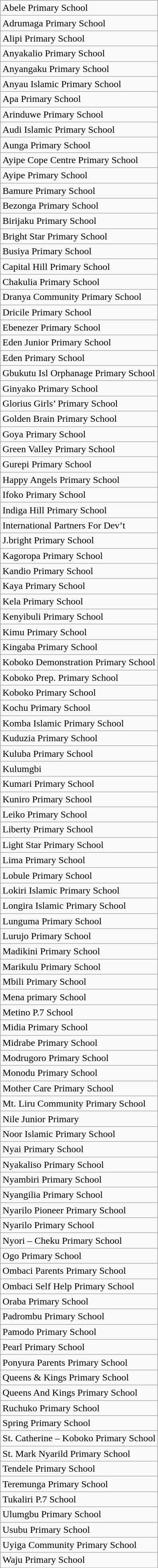<table class="wikitable">
<tr>
<td>Abele Primary School</td>
</tr>
<tr>
<td>Adrumaga Primary School</td>
</tr>
<tr>
<td>Alipi Primary School</td>
</tr>
<tr>
<td>Anyakalio Primary School</td>
</tr>
<tr>
<td>Anyangaku Primary School</td>
</tr>
<tr>
<td>Anyau Islamic Primary School</td>
</tr>
<tr>
<td>Apa Primary School</td>
</tr>
<tr>
<td>Arinduwe Primary School</td>
</tr>
<tr>
<td>Audi Islamic Primary School</td>
</tr>
<tr>
<td>Aunga Primary School</td>
</tr>
<tr>
<td>Ayipe Cope Centre Primary School</td>
</tr>
<tr>
<td>Ayipe Primary School</td>
</tr>
<tr>
<td>Bamure Primary School</td>
</tr>
<tr>
<td>Bezonga Primary School</td>
</tr>
<tr>
<td>Birijaku Primary School</td>
</tr>
<tr>
<td>Bright Star Primary School</td>
</tr>
<tr>
<td>Busiya Primary School</td>
</tr>
<tr>
<td>Capital Hill Primary School</td>
</tr>
<tr>
<td>Chakulia Primary School</td>
</tr>
<tr>
<td>Dranya Community Primary School</td>
</tr>
<tr>
<td>Dricile Primary School</td>
</tr>
<tr>
<td>Ebenezer Primary School</td>
</tr>
<tr>
<td>Eden Junior Primary School</td>
</tr>
<tr>
<td>Eden Primary School</td>
</tr>
<tr>
<td>Gbukutu Isl Orphanage Primary School</td>
</tr>
<tr>
<td>Ginyako Primary School</td>
</tr>
<tr>
<td>Glorius Girls’ Primary School</td>
</tr>
<tr>
<td>Golden Brain Primary School</td>
</tr>
<tr>
<td>Goya Primary School</td>
</tr>
<tr>
<td>Green Valley Primary School</td>
</tr>
<tr>
<td>Gurepi Primary School</td>
</tr>
<tr>
<td>Happy Angels Primary School</td>
</tr>
<tr>
<td>Ifoko Primary School</td>
</tr>
<tr>
<td>Indiga Hill Primary School</td>
</tr>
<tr>
<td>International Partners For Dev’t</td>
</tr>
<tr>
<td>J.bright Primary School</td>
</tr>
<tr>
<td>Kagoropa Primary School</td>
</tr>
<tr>
<td>Kandio Primary School</td>
</tr>
<tr>
<td>Kaya Primary School</td>
</tr>
<tr>
<td>Kela Primary School</td>
</tr>
<tr>
<td>Kenyibuli Primary School</td>
</tr>
<tr>
<td>Kimu Primary School</td>
</tr>
<tr>
<td>Kingaba Primary School</td>
</tr>
<tr>
<td>Koboko Demonstration Primary School</td>
</tr>
<tr>
<td>Koboko Prep. Primary School</td>
</tr>
<tr>
<td>Koboko Primary School</td>
</tr>
<tr>
<td>Kochu Primary School</td>
</tr>
<tr>
<td>Komba Islamic Primary School</td>
</tr>
<tr>
<td>Kuduzia Primary School</td>
</tr>
<tr>
<td>Kuluba Primary School</td>
</tr>
<tr>
<td>Kulumgbi</td>
</tr>
<tr>
<td>Kumari Primary School</td>
</tr>
<tr>
<td>Kuniro Primary School</td>
</tr>
<tr>
<td>Leiko Primary School</td>
</tr>
<tr>
<td>Liberty Primary School</td>
</tr>
<tr>
<td>Light Star Primary School</td>
</tr>
<tr>
<td>Lima Primary School</td>
</tr>
<tr>
<td>Lobule Primary School</td>
</tr>
<tr>
<td>Lokiri Islamic Primary School</td>
</tr>
<tr>
<td>Longira Islamic Primary School</td>
</tr>
<tr>
<td>Lunguma Primary School</td>
</tr>
<tr>
<td>Lurujo Primary School</td>
</tr>
<tr>
<td>Madikini Primary School</td>
</tr>
<tr>
<td>Marikulu Primary School</td>
</tr>
<tr>
<td>Mbili Primary School</td>
</tr>
<tr>
<td>Mena primary School</td>
</tr>
<tr>
<td>Metino P.7 School</td>
</tr>
<tr>
<td>Midia Primary School</td>
</tr>
<tr>
<td>Midrabe Primary School</td>
</tr>
<tr>
<td>Modrugoro Primary School</td>
</tr>
<tr>
<td>Monodu Primary School</td>
</tr>
<tr>
<td>Mother Care Primary School</td>
</tr>
<tr>
<td>Mt. Liru Community Primary School</td>
</tr>
<tr>
<td>Nile Junior Primary</td>
</tr>
<tr>
<td>Noor Islamic Primary School</td>
</tr>
<tr>
<td>Nyai Primary School</td>
</tr>
<tr>
<td>Nyakaliso Primary School</td>
</tr>
<tr>
<td>Nyambiri Primary School</td>
</tr>
<tr>
<td>Nyangilia Primary School</td>
</tr>
<tr>
<td>Nyarilo Pioneer Primary School</td>
</tr>
<tr>
<td>Nyarilo Primary School</td>
</tr>
<tr>
<td>Nyori – Cheku Primary School</td>
</tr>
<tr>
<td>Ogo Primary School</td>
</tr>
<tr>
<td>Ombaci Parents Primary School</td>
</tr>
<tr>
<td>Ombaci Self Help Primary School</td>
</tr>
<tr>
<td>Oraba Primary School</td>
</tr>
<tr>
<td>Padrombu Primary School</td>
</tr>
<tr>
<td>Pamodo Primary School</td>
</tr>
<tr>
<td>Pearl Primary School</td>
</tr>
<tr>
<td>Ponyura Parents Primary School</td>
</tr>
<tr>
<td>Queens & Kings Primary School</td>
</tr>
<tr>
<td>Queens And Kings Primary School</td>
</tr>
<tr>
<td>Ruchuko Primary School</td>
</tr>
<tr>
<td>Spring Primary School</td>
</tr>
<tr>
<td>St. Catherine – Koboko Primary School</td>
</tr>
<tr>
<td>St. Mark Nyarild Primary School</td>
</tr>
<tr>
<td>Tendele Primary School</td>
</tr>
<tr>
<td>Teremunga Primary School</td>
</tr>
<tr>
<td>Tukaliri P.7 School</td>
</tr>
<tr>
<td>Ulumgbu Primary School</td>
</tr>
<tr>
<td>Usubu Primary School</td>
</tr>
<tr>
<td>Uyiga Community Primary School</td>
</tr>
<tr>
<td>Waju Primary School</td>
</tr>
</table>
